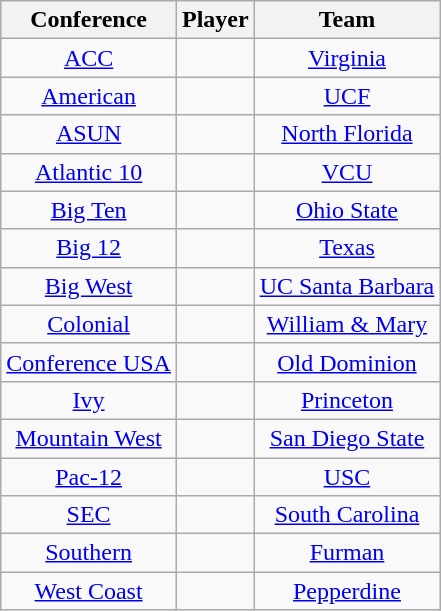<table class="wikitable sortable" style="text-align:center">
<tr>
<th>Conference</th>
<th>Player</th>
<th>Team</th>
</tr>
<tr>
<td><a href='#'>ACC</a></td>
<td></td>
<td><a href='#'>Virginia</a></td>
</tr>
<tr>
<td><a href='#'>American</a></td>
<td></td>
<td><a href='#'>UCF</a></td>
</tr>
<tr>
<td><a href='#'>ASUN</a></td>
<td></td>
<td><a href='#'>North Florida</a></td>
</tr>
<tr>
<td><a href='#'>Atlantic 10</a></td>
<td></td>
<td><a href='#'>VCU</a></td>
</tr>
<tr>
<td><a href='#'>Big Ten</a></td>
<td></td>
<td><a href='#'>Ohio State</a></td>
</tr>
<tr>
<td><a href='#'>Big 12</a></td>
<td></td>
<td><a href='#'>Texas</a></td>
</tr>
<tr>
<td><a href='#'>Big West</a></td>
<td></td>
<td><a href='#'>UC Santa Barbara</a></td>
</tr>
<tr>
<td><a href='#'>Colonial</a></td>
<td></td>
<td><a href='#'>William & Mary</a></td>
</tr>
<tr>
<td><a href='#'>Conference USA</a></td>
<td></td>
<td><a href='#'>Old Dominion</a></td>
</tr>
<tr>
<td><a href='#'>Ivy</a></td>
<td></td>
<td><a href='#'>Princeton</a></td>
</tr>
<tr>
<td><a href='#'>Mountain West</a></td>
<td></td>
<td><a href='#'>San Diego State</a></td>
</tr>
<tr>
<td><a href='#'>Pac-12</a></td>
<td></td>
<td><a href='#'>USC</a></td>
</tr>
<tr>
<td><a href='#'>SEC</a></td>
<td></td>
<td><a href='#'>South Carolina</a></td>
</tr>
<tr>
<td><a href='#'>Southern</a></td>
<td></td>
<td><a href='#'>Furman</a></td>
</tr>
<tr>
<td><a href='#'>West Coast</a></td>
<td></td>
<td><a href='#'>Pepperdine</a></td>
</tr>
</table>
